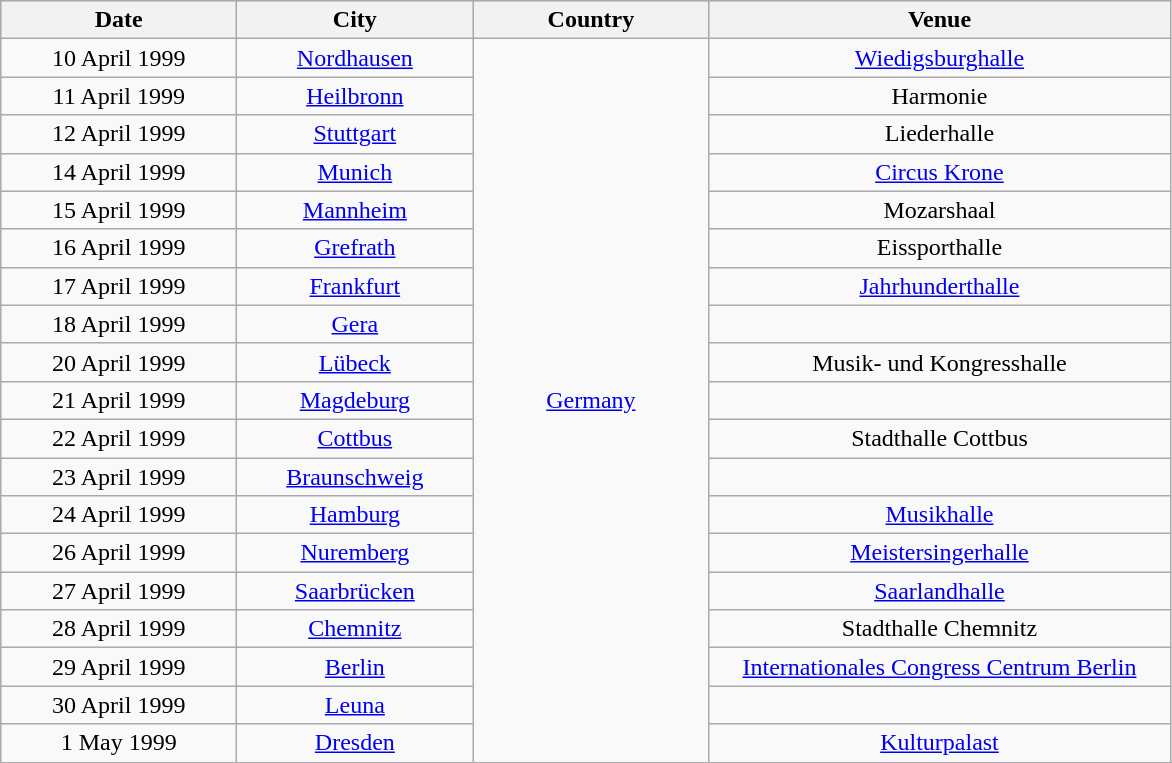<table class="wikitable" style="text-align:center">
<tr bgcolor="#CCCCCC">
<th width="150">Date</th>
<th width="150">City</th>
<th width="150">Country</th>
<th width="300">Venue</th>
</tr>
<tr>
<td>10 April 1999</td>
<td><a href='#'>Nordhausen</a></td>
<td rowspan="19"><a href='#'>Germany</a></td>
<td><a href='#'>Wiedigsburghalle</a></td>
</tr>
<tr>
<td>11 April 1999</td>
<td><a href='#'>Heilbronn</a></td>
<td>Harmonie</td>
</tr>
<tr>
<td>12 April 1999</td>
<td><a href='#'>Stuttgart</a></td>
<td>Liederhalle</td>
</tr>
<tr>
<td>14 April 1999</td>
<td><a href='#'>Munich</a></td>
<td><a href='#'>Circus Krone</a></td>
</tr>
<tr>
<td>15 April 1999</td>
<td><a href='#'>Mannheim</a></td>
<td>Mozarshaal</td>
</tr>
<tr>
<td>16 April 1999</td>
<td><a href='#'>Grefrath</a></td>
<td>Eissporthalle</td>
</tr>
<tr>
<td>17 April 1999</td>
<td><a href='#'>Frankfurt</a></td>
<td><a href='#'>Jahrhunderthalle</a></td>
</tr>
<tr>
<td>18 April 1999</td>
<td><a href='#'>Gera</a></td>
<td></td>
</tr>
<tr>
<td>20 April 1999</td>
<td><a href='#'>Lübeck</a></td>
<td>Musik- und Kongresshalle</td>
</tr>
<tr>
<td>21 April 1999</td>
<td><a href='#'>Magdeburg</a></td>
<td></td>
</tr>
<tr>
<td>22 April 1999</td>
<td><a href='#'>Cottbus</a></td>
<td>Stadthalle Cottbus</td>
</tr>
<tr>
<td>23 April 1999</td>
<td><a href='#'>Braunschweig</a></td>
<td></td>
</tr>
<tr>
<td>24 April 1999</td>
<td><a href='#'>Hamburg</a></td>
<td><a href='#'>Musikhalle</a></td>
</tr>
<tr>
<td>26 April 1999</td>
<td><a href='#'>Nuremberg</a></td>
<td><a href='#'>Meistersingerhalle</a></td>
</tr>
<tr>
<td>27 April 1999</td>
<td><a href='#'>Saarbrücken</a></td>
<td><a href='#'>Saarlandhalle</a></td>
</tr>
<tr>
<td>28 April 1999</td>
<td><a href='#'>Chemnitz</a></td>
<td>Stadthalle Chemnitz</td>
</tr>
<tr>
<td>29 April 1999</td>
<td><a href='#'>Berlin</a></td>
<td><a href='#'>Internationales Congress Centrum Berlin</a></td>
</tr>
<tr>
<td>30 April 1999</td>
<td><a href='#'>Leuna</a></td>
<td></td>
</tr>
<tr>
<td>1 May 1999</td>
<td><a href='#'>Dresden</a></td>
<td><a href='#'>Kulturpalast</a></td>
</tr>
<tr>
</tr>
</table>
